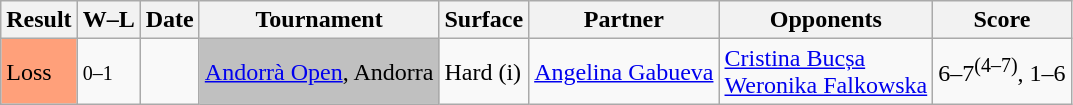<table class="wikitable">
<tr>
<th>Result</th>
<th class="unsortable">W–L</th>
<th>Date</th>
<th>Tournament</th>
<th>Surface</th>
<th>Partner</th>
<th>Opponents</th>
<th class="unsortable">Score</th>
</tr>
<tr>
<td bgcolor=ffa07a>Loss</td>
<td><small>0–1</small></td>
<td><a href='#'></a></td>
<td style="background:silver;"><a href='#'>Andorrà Open</a>, Andorra</td>
<td>Hard (i)</td>
<td> <a href='#'>Angelina Gabueva</a></td>
<td> <a href='#'>Cristina Bucșa</a> <br>  <a href='#'>Weronika Falkowska</a></td>
<td>6–7<sup>(4–7)</sup>, 1–6</td>
</tr>
</table>
